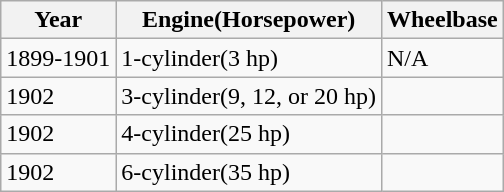<table class="wikitable">
<tr>
<th>Year</th>
<th>Engine(Horsepower)</th>
<th>Wheelbase</th>
</tr>
<tr>
<td>1899-1901</td>
<td>1-cylinder(3 hp)</td>
<td>N/A</td>
</tr>
<tr>
<td>1902</td>
<td>3-cylinder(9, 12, or 20 hp)</td>
<td></td>
</tr>
<tr>
<td>1902</td>
<td>4-cylinder(25 hp)</td>
<td> </td>
</tr>
<tr>
<td>1902</td>
<td>6-cylinder(35 hp)</td>
<td></td>
</tr>
</table>
